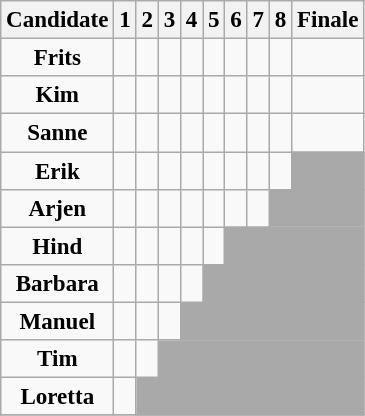<table class="wikitable" border="2" class="wikitable" style="text-align:center;font-size:96%">
<tr>
<th>Candidate</th>
<th>1</th>
<th>2</th>
<th>3</th>
<th>4</th>
<th>5</th>
<th>6</th>
<th>7</th>
<th>8</th>
<th>Finale</th>
</tr>
<tr>
<td><strong>Frits</strong></td>
<td></td>
<td></td>
<td></td>
<td></td>
<td></td>
<td></td>
<td></td>
<td></td>
<td></td>
</tr>
<tr>
<td><strong>Kim</strong></td>
<td></td>
<td></td>
<td></td>
<td></td>
<td></td>
<td></td>
<td></td>
<td></td>
<td></td>
</tr>
<tr>
<td><strong>Sanne</strong></td>
<td></td>
<td></td>
<td></td>
<td></td>
<td></td>
<td></td>
<td></td>
<td></td>
<td></td>
</tr>
<tr>
<td><strong>Erik</strong></td>
<td></td>
<td></td>
<td></td>
<td></td>
<td></td>
<td></td>
<td></td>
<td></td>
<td bgcolor=darkgray></td>
</tr>
<tr>
<td><strong>Arjen</strong></td>
<td></td>
<td></td>
<td></td>
<td></td>
<td></td>
<td></td>
<td></td>
<td colspan=2 bgcolor=darkgray></td>
</tr>
<tr>
<td><strong>Hind</strong></td>
<td></td>
<td></td>
<td></td>
<td></td>
<td></td>
<td colspan=4 bgcolor=darkgray></td>
</tr>
<tr>
<td><strong>Barbara</strong></td>
<td></td>
<td></td>
<td></td>
<td></td>
<td colspan=5 bgcolor=darkgray></td>
</tr>
<tr>
<td><strong>Manuel</strong></td>
<td></td>
<td></td>
<td></td>
<td colspan=6 bgcolor=darkgray></td>
</tr>
<tr>
<td><strong>Tim</strong></td>
<td></td>
<td></td>
<td colspan=7 bgcolor=darkgray></td>
</tr>
<tr>
<td><strong>Loretta</strong></td>
<td></td>
<td colspan=8 bgcolor=darkgray></td>
</tr>
<tr>
</tr>
</table>
